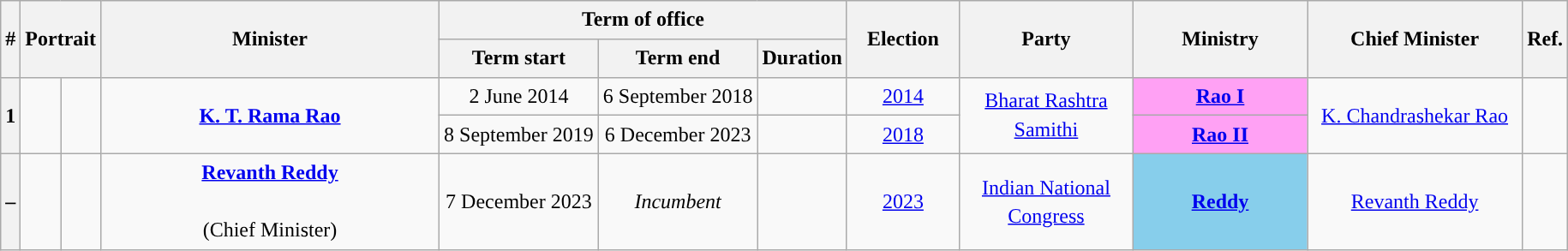<table class="wikitable" style="line-height:1.4em; text-align:center">
<tr>
<th rowspan=2>#</th>
<th rowspan=2 colspan="2">Portrait</th>
<th rowspan=2 style="width:16em">Minister<br></th>
<th colspan="3">Term of office</th>
<th rowspan=2 style="width:5em">Election<br></th>
<th rowspan=2 style="width:8em">Party</th>
<th rowspan=2 style="width:8em">Ministry</th>
<th rowspan=2 style="width:10em">Chief Minister</th>
<th rowspan=2>Ref.</th>
</tr>
<tr>
<th>Term start</th>
<th>Term end</th>
<th>Duration</th>
</tr>
<tr>
<th rowspan=2>1</th>
<td rowspan=2></td>
<td rowspan=2></td>
<td rowspan=2><strong><a href='#'>K. T. Rama Rao</a></strong><br></td>
<td>2 June 2014</td>
<td>6 September 2018</td>
<td><strong></strong></td>
<td><a href='#'>2014</a><br></td>
<td rowspan=2><a href='#'>Bharat Rashtra Samithi</a></td>
<td bgcolor="#FFA1F4"><strong><a href='#'>Rao I</a></strong></td>
<td rowspan=2><a href='#'>K. Chandrashekar Rao</a></td>
<td rowspan=2></td>
</tr>
<tr>
<td>8 September 2019</td>
<td>6 December 2023</td>
<td><strong></strong></td>
<td><a href='#'>2018</a><br></td>
<td bgcolor="#FFA1F4"><strong><a href='#'>Rao II</a></strong></td>
</tr>
<tr>
<th>–</th>
<td></td>
<td></td>
<td><strong><a href='#'>Revanth Reddy</a></strong><br><br>(Chief Minister)</td>
<td>7 December 2023</td>
<td><em>Incumbent</em></td>
<td><strong></strong></td>
<td><a href='#'>2023</a><br></td>
<td><a href='#'>Indian National Congress</a></td>
<td bgcolor="#87CEEB"><strong><a href='#'>Reddy</a></strong></td>
<td><a href='#'>Revanth Reddy</a></td>
<td></td>
</tr>
</table>
